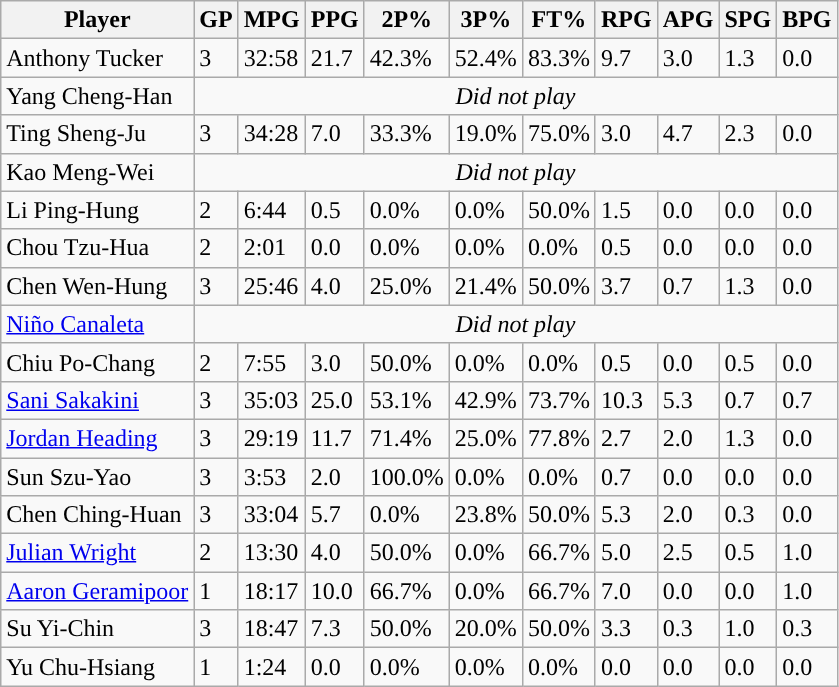<table class="wikitable">
<tr>
<th>Player</th>
<th>GP</th>
<th>MPG</th>
<th>PPG</th>
<th>2P%</th>
<th>3P%</th>
<th>FT%</th>
<th>RPG</th>
<th>APG</th>
<th>SPG</th>
<th>BPG</th>
</tr>
<tr>
<td>Anthony Tucker</td>
<td>3</td>
<td>32:58</td>
<td>21.7</td>
<td>42.3%</td>
<td>52.4%</td>
<td>83.3%</td>
<td>9.7</td>
<td>3.0</td>
<td>1.3</td>
<td>0.0</td>
</tr>
<tr>
<td>Yang Cheng-Han</td>
<td colspan=10 align=center><em>Did not play</em></td>
</tr>
<tr>
<td>Ting Sheng-Ju</td>
<td>3</td>
<td>34:28</td>
<td>7.0</td>
<td>33.3%</td>
<td>19.0%</td>
<td>75.0%</td>
<td>3.0</td>
<td>4.7</td>
<td>2.3</td>
<td>0.0</td>
</tr>
<tr>
<td>Kao Meng-Wei</td>
<td colspan=10 align=center><em>Did not play</em></td>
</tr>
<tr>
<td>Li Ping-Hung</td>
<td>2</td>
<td>6:44</td>
<td>0.5</td>
<td>0.0%</td>
<td>0.0%</td>
<td>50.0%</td>
<td>1.5</td>
<td>0.0</td>
<td>0.0</td>
<td>0.0</td>
</tr>
<tr>
<td>Chou Tzu-Hua</td>
<td>2</td>
<td>2:01</td>
<td>0.0</td>
<td>0.0%</td>
<td>0.0%</td>
<td>0.0%</td>
<td>0.5</td>
<td>0.0</td>
<td>0.0</td>
<td>0.0</td>
</tr>
<tr>
<td>Chen Wen-Hung</td>
<td>3</td>
<td>25:46</td>
<td>4.0</td>
<td>25.0%</td>
<td>21.4%</td>
<td>50.0%</td>
<td>3.7</td>
<td>0.7</td>
<td>1.3</td>
<td>0.0</td>
</tr>
<tr>
<td><a href='#'>Niño Canaleta</a></td>
<td colspan=10 align=center><em>Did not play</em></td>
</tr>
<tr>
<td>Chiu Po-Chang</td>
<td>2</td>
<td>7:55</td>
<td>3.0</td>
<td>50.0%</td>
<td>0.0%</td>
<td>0.0%</td>
<td>0.5</td>
<td>0.0</td>
<td>0.5</td>
<td>0.0</td>
</tr>
<tr>
<td><a href='#'>Sani Sakakini</a></td>
<td>3</td>
<td>35:03</td>
<td>25.0</td>
<td>53.1%</td>
<td>42.9%</td>
<td>73.7%</td>
<td>10.3</td>
<td>5.3</td>
<td>0.7</td>
<td>0.7</td>
</tr>
<tr>
<td><a href='#'>Jordan Heading</a></td>
<td>3</td>
<td>29:19</td>
<td>11.7</td>
<td>71.4%</td>
<td>25.0%</td>
<td>77.8%</td>
<td>2.7</td>
<td>2.0</td>
<td>1.3</td>
<td>0.0</td>
</tr>
<tr>
<td>Sun Szu-Yao</td>
<td>3</td>
<td>3:53</td>
<td>2.0</td>
<td>100.0%</td>
<td>0.0%</td>
<td>0.0%</td>
<td>0.7</td>
<td>0.0</td>
<td>0.0</td>
<td>0.0</td>
</tr>
<tr>
<td>Chen Ching-Huan</td>
<td>3</td>
<td>33:04</td>
<td>5.7</td>
<td>0.0%</td>
<td>23.8%</td>
<td>50.0%</td>
<td>5.3</td>
<td>2.0</td>
<td>0.3</td>
<td>0.0</td>
</tr>
<tr>
<td><a href='#'>Julian Wright</a></td>
<td>2</td>
<td>13:30</td>
<td>4.0</td>
<td>50.0%</td>
<td>0.0%</td>
<td>66.7%</td>
<td>5.0</td>
<td>2.5</td>
<td>0.5</td>
<td>1.0</td>
</tr>
<tr>
<td><a href='#'>Aaron Geramipoor</a></td>
<td>1</td>
<td>18:17</td>
<td>10.0</td>
<td>66.7%</td>
<td>0.0%</td>
<td>66.7%</td>
<td>7.0</td>
<td>0.0</td>
<td>0.0</td>
<td>1.0</td>
</tr>
<tr>
<td>Su Yi-Chin</td>
<td>3</td>
<td>18:47</td>
<td>7.3</td>
<td>50.0%</td>
<td>20.0%</td>
<td>50.0%</td>
<td>3.3</td>
<td>0.3</td>
<td>1.0</td>
<td>0.3</td>
</tr>
<tr>
<td>Yu Chu-Hsiang</td>
<td>1</td>
<td>1:24</td>
<td>0.0</td>
<td>0.0%</td>
<td>0.0%</td>
<td>0.0%</td>
<td>0.0</td>
<td>0.0</td>
<td>0.0</td>
<td>0.0</td>
</tr>
</table>
